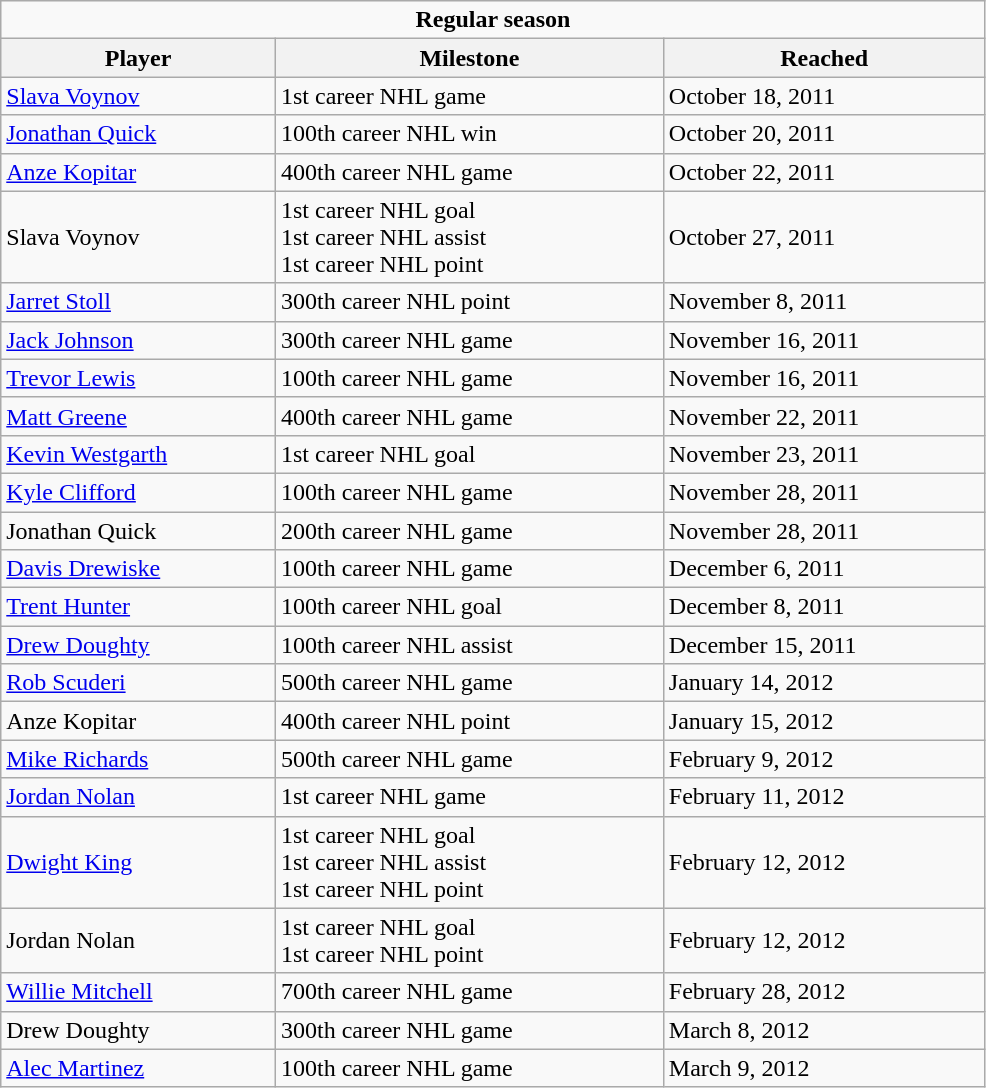<table class="wikitable" style="width:52%;">
<tr>
<td colspan="10" style="text-align:center;"><strong>Regular season</strong></td>
</tr>
<tr>
<th>Player</th>
<th>Milestone</th>
<th>Reached</th>
</tr>
<tr>
<td><a href='#'>Slava Voynov</a></td>
<td>1st career NHL game</td>
<td>October 18, 2011</td>
</tr>
<tr>
<td><a href='#'>Jonathan Quick</a></td>
<td>100th career NHL win</td>
<td>October 20, 2011</td>
</tr>
<tr>
<td><a href='#'>Anze Kopitar</a></td>
<td>400th career NHL game</td>
<td>October 22, 2011</td>
</tr>
<tr>
<td>Slava Voynov</td>
<td>1st career NHL goal<br>1st career NHL assist<br>1st career NHL point</td>
<td>October 27, 2011</td>
</tr>
<tr>
<td><a href='#'>Jarret Stoll</a></td>
<td>300th career NHL point</td>
<td>November 8, 2011</td>
</tr>
<tr>
<td><a href='#'>Jack Johnson</a></td>
<td>300th career NHL game</td>
<td>November 16, 2011</td>
</tr>
<tr>
<td><a href='#'>Trevor Lewis</a></td>
<td>100th career NHL game</td>
<td>November 16, 2011</td>
</tr>
<tr>
<td><a href='#'>Matt Greene</a></td>
<td>400th career NHL game</td>
<td>November 22, 2011</td>
</tr>
<tr>
<td><a href='#'>Kevin Westgarth</a></td>
<td>1st career NHL goal</td>
<td>November 23, 2011</td>
</tr>
<tr>
<td><a href='#'>Kyle Clifford</a></td>
<td>100th career NHL game</td>
<td>November 28, 2011</td>
</tr>
<tr>
<td>Jonathan Quick</td>
<td>200th career NHL game</td>
<td>November 28, 2011</td>
</tr>
<tr>
<td><a href='#'>Davis Drewiske</a></td>
<td>100th career NHL game</td>
<td>December 6, 2011</td>
</tr>
<tr>
<td><a href='#'>Trent Hunter</a></td>
<td>100th career NHL goal</td>
<td>December 8, 2011</td>
</tr>
<tr>
<td><a href='#'>Drew Doughty</a></td>
<td>100th career NHL assist</td>
<td>December 15, 2011</td>
</tr>
<tr>
<td><a href='#'>Rob Scuderi</a></td>
<td>500th career NHL game</td>
<td>January 14, 2012</td>
</tr>
<tr>
<td>Anze Kopitar</td>
<td>400th career NHL point</td>
<td>January 15, 2012</td>
</tr>
<tr>
<td><a href='#'>Mike Richards</a></td>
<td>500th career NHL game</td>
<td>February 9, 2012</td>
</tr>
<tr>
<td><a href='#'>Jordan Nolan</a></td>
<td>1st career NHL game</td>
<td>February 11, 2012</td>
</tr>
<tr>
<td><a href='#'>Dwight King</a></td>
<td>1st career NHL goal<br>1st career NHL assist<br>1st career NHL point</td>
<td>February 12, 2012</td>
</tr>
<tr>
<td>Jordan Nolan</td>
<td>1st career NHL goal<br>1st career NHL point</td>
<td>February 12, 2012</td>
</tr>
<tr>
<td><a href='#'>Willie Mitchell</a></td>
<td>700th career NHL game</td>
<td>February 28, 2012</td>
</tr>
<tr>
<td>Drew Doughty</td>
<td>300th career NHL game</td>
<td>March 8, 2012</td>
</tr>
<tr>
<td><a href='#'>Alec Martinez</a></td>
<td>100th career NHL game</td>
<td>March 9, 2012</td>
</tr>
</table>
